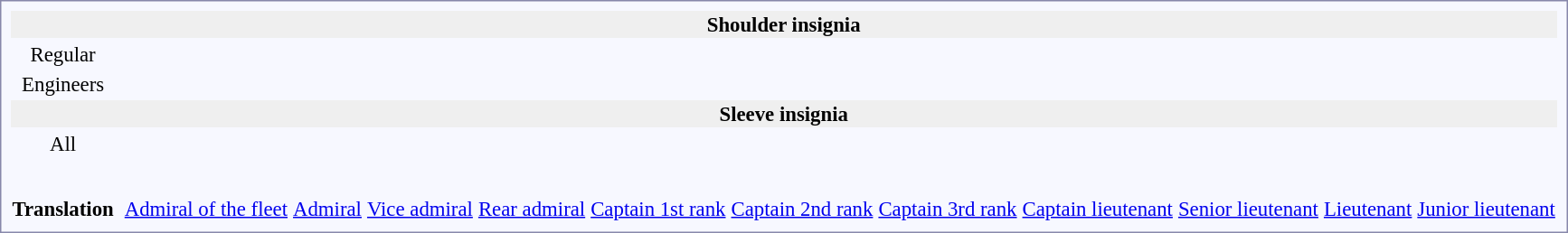<table style="border:1px solid #8888aa; background-color:#f7f8ff; padding:5px; font-size:95%; margin: 0px 12px 12px 0px;">
<tr style="background:#efefef;">
<th colspan=25>Shoulder insignia</th>
</tr>
<tr style="text-align:center;">
<td>Regular</td>
<td colspan=2 rowspan=2></td>
<td colspan=1 rowspan=2><br></td>
<td colspan=1 rowspan=2><br></td>
<td colspan=2></td>
<td colspan=2></td>
<td colspan=2></td>
<td colspan=2></td>
<td colspan=2></td>
<td colspan=2></td>
<td colspan=2></td>
<td colspan=2></td>
<td colspan=2></td>
<td colspan=2></td>
</tr>
<tr style="text-align:center;">
<td>Engineers</td>
<td colspan=2></td>
<td colspan=2></td>
<td colspan=2></td>
<td colspan=2></td>
<td colspan=2></td>
<td colspan=2></td>
<td colspan=2></td>
<td colspan=2></td>
<td colspan=2></td>
<td colspan=2></td>
</tr>
<tr style="background:#efefef;">
<th colspan=25>Sleeve insignia</th>
</tr>
<tr style="text-align:center;">
<td>All</td>
<td colspan=2 rowspan=2></td>
<td colspan=2></td>
<td colspan=2></td>
<td colspan=2></td>
<td colspan=2></td>
<td colspan=2></td>
<td colspan=2></td>
<td colspan=2></td>
<td colspan=2></td>
<td colspan=2></td>
<td colspan=2></td>
<td colspan=2></td>
</tr>
<tr style="text-align:center;">
<td></td>
<td colspan=2><br></td>
<td colspan=2><br></td>
<td colspan=2><br></td>
<td colspan=2><br></td>
<td colspan=2><br></td>
<td colspan=2><br></td>
<td colspan=2><br></td>
<td colspan=2><br></td>
<td colspan=2><br></td>
<td colspan=2><br></td>
<td colspan=2><br></td>
</tr>
<tr style="text-align:center;">
<td colspan=25></td>
</tr>
<tr style="text-align:center;">
<th>Translation</th>
<td colspan=2></td>
<td colspan=2><a href='#'>Admiral of the fleet</a></td>
<td colspan=2><a href='#'>Admiral</a></td>
<td colspan=2><a href='#'>Vice admiral</a></td>
<td colspan=2><a href='#'>Rear admiral</a></td>
<td colspan=2><a href='#'>Captain 1st rank</a></td>
<td colspan=2><a href='#'>Captain 2nd rank</a></td>
<td colspan=2><a href='#'>Captain 3rd rank</a></td>
<td colspan=2><a href='#'>Captain lieutenant</a></td>
<td colspan=2><a href='#'>Senior lieutenant</a></td>
<td colspan=2><a href='#'>Lieutenant</a></td>
<td colspan=2><a href='#'>Junior lieutenant</a></td>
</tr>
</table>
